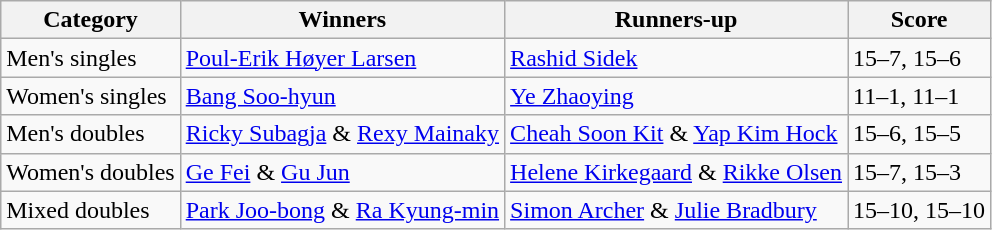<table class=wikitable>
<tr>
<th>Category</th>
<th>Winners</th>
<th>Runners-up</th>
<th>Score</th>
</tr>
<tr>
<td>Men's singles</td>
<td> <a href='#'>Poul-Erik Høyer Larsen</a></td>
<td> <a href='#'>Rashid Sidek</a></td>
<td>15–7, 15–6</td>
</tr>
<tr>
<td>Women's singles</td>
<td> <a href='#'>Bang Soo-hyun</a></td>
<td> <a href='#'>Ye Zhaoying</a></td>
<td>11–1, 11–1</td>
</tr>
<tr>
<td>Men's doubles</td>
<td> <a href='#'>Ricky Subagja</a> & <a href='#'>Rexy Mainaky</a></td>
<td> <a href='#'>Cheah Soon Kit</a> & <a href='#'>Yap Kim Hock</a></td>
<td>15–6, 15–5</td>
</tr>
<tr>
<td>Women's doubles</td>
<td> <a href='#'>Ge Fei</a> & <a href='#'>Gu Jun</a></td>
<td> <a href='#'>Helene Kirkegaard</a> & <a href='#'>Rikke Olsen</a></td>
<td>15–7, 15–3</td>
</tr>
<tr>
<td>Mixed doubles</td>
<td> <a href='#'>Park Joo-bong</a> & <a href='#'>Ra Kyung-min</a></td>
<td> <a href='#'>Simon Archer</a> & <a href='#'>Julie Bradbury</a></td>
<td>15–10, 15–10</td>
</tr>
</table>
